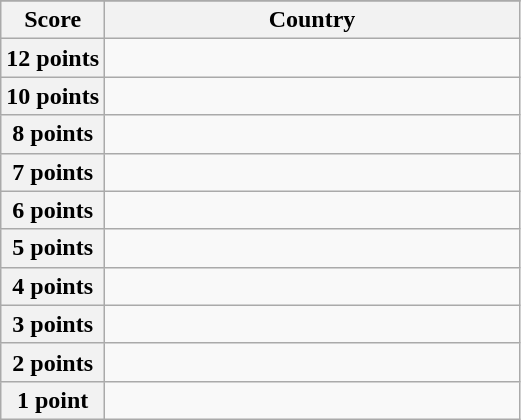<table class="wikitable">
<tr>
</tr>
<tr>
<th scope="col" width="20%">Score</th>
<th scope="col">Country</th>
</tr>
<tr>
<th scope="row">12 points</th>
<td></td>
</tr>
<tr>
<th scope="row">10 points</th>
<td></td>
</tr>
<tr>
<th scope="row">8 points</th>
<td></td>
</tr>
<tr>
<th scope="row">7 points</th>
<td></td>
</tr>
<tr>
<th scope="row">6 points</th>
<td></td>
</tr>
<tr>
<th scope="row">5 points</th>
<td></td>
</tr>
<tr>
<th scope="row">4 points</th>
<td></td>
</tr>
<tr>
<th scope="row">3 points</th>
<td></td>
</tr>
<tr>
<th scope="row">2 points</th>
<td></td>
</tr>
<tr>
<th scope="row">1 point</th>
<td></td>
</tr>
</table>
